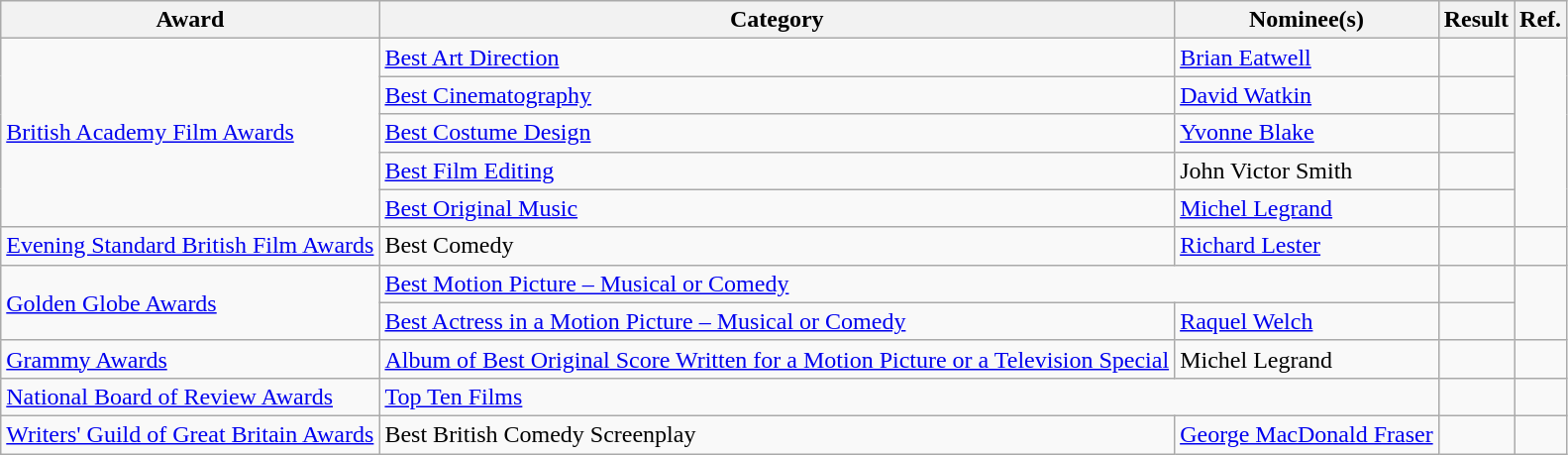<table class="wikitable">
<tr>
<th>Award</th>
<th>Category</th>
<th>Nominee(s)</th>
<th>Result</th>
<th>Ref.</th>
</tr>
<tr>
<td rowspan="5"><a href='#'>British Academy Film Awards</a></td>
<td><a href='#'>Best Art Direction</a></td>
<td><a href='#'>Brian Eatwell</a></td>
<td></td>
<td align="center" rowspan="5"></td>
</tr>
<tr>
<td><a href='#'>Best Cinematography</a></td>
<td><a href='#'>David Watkin</a></td>
<td></td>
</tr>
<tr>
<td><a href='#'>Best Costume Design</a></td>
<td><a href='#'>Yvonne Blake</a></td>
<td></td>
</tr>
<tr>
<td><a href='#'>Best Film Editing</a></td>
<td>John Victor Smith</td>
<td></td>
</tr>
<tr>
<td><a href='#'>Best Original Music</a></td>
<td><a href='#'>Michel Legrand</a></td>
<td></td>
</tr>
<tr>
<td><a href='#'>Evening Standard British Film Awards</a></td>
<td>Best Comedy</td>
<td><a href='#'>Richard Lester</a></td>
<td></td>
<td align="center"></td>
</tr>
<tr>
<td rowspan="2"><a href='#'>Golden Globe Awards</a></td>
<td colspan="2"><a href='#'>Best Motion Picture – Musical or Comedy</a></td>
<td></td>
<td align="center" rowspan="2"></td>
</tr>
<tr>
<td><a href='#'>Best Actress in a Motion Picture – Musical or Comedy</a></td>
<td><a href='#'>Raquel Welch</a></td>
<td></td>
</tr>
<tr>
<td><a href='#'>Grammy Awards</a></td>
<td><a href='#'>Album of Best Original Score Written for a Motion Picture or a Television Special</a></td>
<td>Michel Legrand</td>
<td></td>
<td align="center"></td>
</tr>
<tr>
<td><a href='#'>National Board of Review Awards</a></td>
<td colspan="2"><a href='#'>Top Ten Films</a></td>
<td></td>
<td align="center"></td>
</tr>
<tr>
<td><a href='#'>Writers' Guild of Great Britain Awards</a></td>
<td>Best British Comedy Screenplay</td>
<td><a href='#'>George MacDonald Fraser</a></td>
<td></td>
<td align="center"></td>
</tr>
</table>
